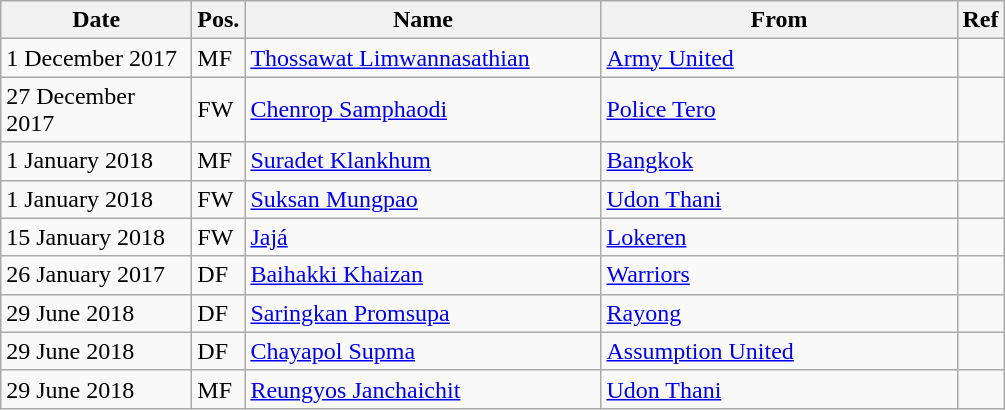<table class="wikitable">
<tr>
<th width="120">Date</th>
<th>Pos.</th>
<th width="230">Name</th>
<th width="230">From</th>
<th>Ref</th>
</tr>
<tr>
<td>1 December 2017</td>
<td>MF</td>
<td> <a href='#'>Thossawat Limwannasathian</a></td>
<td> <a href='#'>Army United</a></td>
<td></td>
</tr>
<tr>
<td>27 December 2017</td>
<td>FW</td>
<td> <a href='#'>Chenrop Samphaodi</a></td>
<td> <a href='#'>Police Tero</a></td>
<td align=center></td>
</tr>
<tr>
<td>1 January 2018</td>
<td>MF</td>
<td> <a href='#'>Suradet Klankhum</a></td>
<td> <a href='#'>Bangkok</a></td>
<td></td>
</tr>
<tr>
<td>1 January 2018</td>
<td>FW</td>
<td> <a href='#'>Suksan Mungpao</a></td>
<td> <a href='#'>Udon Thani</a></td>
<td></td>
</tr>
<tr>
<td>15 January 2018</td>
<td>FW</td>
<td> <a href='#'>Jajá</a></td>
<td> <a href='#'>Lokeren</a></td>
<td align=center></td>
</tr>
<tr>
<td>26 January 2017</td>
<td>DF</td>
<td> <a href='#'>Baihakki Khaizan</a></td>
<td> <a href='#'>Warriors</a></td>
<td align=center></td>
</tr>
<tr>
<td>29 June 2018</td>
<td>DF</td>
<td> <a href='#'>Saringkan Promsupa</a></td>
<td> <a href='#'>Rayong</a></td>
<td align=center></td>
</tr>
<tr>
<td>29 June 2018</td>
<td>DF</td>
<td> <a href='#'>Chayapol Supma</a></td>
<td> <a href='#'>Assumption United</a></td>
<td align=center></td>
</tr>
<tr>
<td>29 June 2018</td>
<td>MF</td>
<td> <a href='#'>Reungyos Janchaichit</a></td>
<td> <a href='#'>Udon Thani</a></td>
<td align=center></td>
</tr>
</table>
